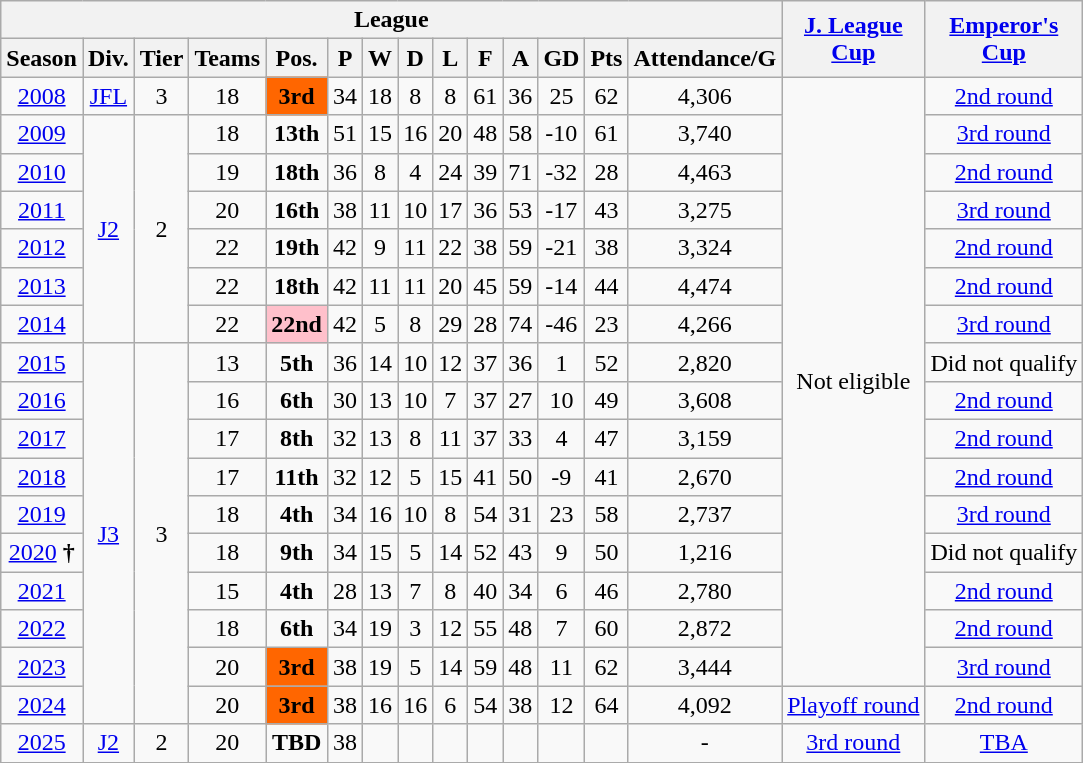<table class="wikitable" style="text-align:center;">
<tr>
<th colspan="14">League</th>
<th rowspan="2"><a href='#'>J. League <br> Cup</a></th>
<th rowspan="2"><a href='#'>Emperor's <br> Cup</a></th>
</tr>
<tr>
<th>Season</th>
<th>Div.</th>
<th>Tier</th>
<th>Teams</th>
<th>Pos.</th>
<th>P</th>
<th>W</th>
<th>D</th>
<th>L</th>
<th>F</th>
<th>A</th>
<th>GD</th>
<th>Pts</th>
<th>Attendance/G</th>
</tr>
<tr>
<td><a href='#'>2008</a></td>
<td><a href='#'>JFL</a></td>
<td>3</td>
<td>18</td>
<td bgcolor=ff6600><strong>3rd</strong></td>
<td>34</td>
<td>18</td>
<td>8</td>
<td>8</td>
<td>61</td>
<td>36</td>
<td>25</td>
<td>62</td>
<td>4,306</td>
<td rowspan="16">Not eligible</td>
<td><a href='#'>2nd round</a></td>
</tr>
<tr>
<td><a href='#'>2009</a></td>
<td rowspan="6"><a href='#'>J2</a></td>
<td rowspan="6">2</td>
<td>18</td>
<td><strong>13th</strong></td>
<td>51</td>
<td>15</td>
<td>16</td>
<td>20</td>
<td>48</td>
<td>58</td>
<td>-10</td>
<td>61</td>
<td>3,740</td>
<td><a href='#'>3rd round</a></td>
</tr>
<tr>
<td><a href='#'>2010</a></td>
<td>19</td>
<td><strong>18th</strong></td>
<td>36</td>
<td>8</td>
<td>4</td>
<td>24</td>
<td>39</td>
<td>71</td>
<td>-32</td>
<td>28</td>
<td>4,463</td>
<td><a href='#'>2nd round</a></td>
</tr>
<tr>
<td><a href='#'>2011</a></td>
<td>20</td>
<td><strong>16th</strong></td>
<td>38</td>
<td>11</td>
<td>10</td>
<td>17</td>
<td>36</td>
<td>53</td>
<td>-17</td>
<td>43</td>
<td>3,275</td>
<td><a href='#'>3rd round</a></td>
</tr>
<tr>
<td><a href='#'>2012</a></td>
<td>22</td>
<td><strong>19th</strong></td>
<td>42</td>
<td>9</td>
<td>11</td>
<td>22</td>
<td>38</td>
<td>59</td>
<td>-21</td>
<td>38</td>
<td>3,324</td>
<td><a href='#'>2nd round</a></td>
</tr>
<tr>
<td><a href='#'>2013</a></td>
<td>22</td>
<td><strong>18th</strong></td>
<td>42</td>
<td>11</td>
<td>11</td>
<td>20</td>
<td>45</td>
<td>59</td>
<td>-14</td>
<td>44</td>
<td>4,474</td>
<td><a href='#'>2nd round</a></td>
</tr>
<tr>
<td><a href='#'>2014</a></td>
<td>22</td>
<td bgcolor=pink><strong>22nd</strong></td>
<td>42</td>
<td>5</td>
<td>8</td>
<td>29</td>
<td>28</td>
<td>74</td>
<td>-46</td>
<td>23</td>
<td>4,266</td>
<td><a href='#'>3rd round</a></td>
</tr>
<tr>
<td><a href='#'>2015</a></td>
<td rowspan="10"><a href='#'>J3</a></td>
<td rowspan="10">3</td>
<td>13</td>
<td><strong>5th</strong></td>
<td>36</td>
<td>14</td>
<td>10</td>
<td>12</td>
<td>37</td>
<td>36</td>
<td>1</td>
<td>52</td>
<td>2,820</td>
<td>Did not qualify</td>
</tr>
<tr>
<td><a href='#'>2016</a></td>
<td>16</td>
<td><strong>6th</strong></td>
<td>30</td>
<td>13</td>
<td>10</td>
<td>7</td>
<td>37</td>
<td>27</td>
<td>10</td>
<td>49</td>
<td>3,608</td>
<td><a href='#'>2nd round</a></td>
</tr>
<tr>
<td><a href='#'>2017</a></td>
<td>17</td>
<td><strong>8th</strong></td>
<td>32</td>
<td>13</td>
<td>8</td>
<td>11</td>
<td>37</td>
<td>33</td>
<td>4</td>
<td>47</td>
<td>3,159</td>
<td><a href='#'>2nd round</a></td>
</tr>
<tr>
<td><a href='#'>2018</a></td>
<td>17</td>
<td><strong>11th</strong></td>
<td>32</td>
<td>12</td>
<td>5</td>
<td>15</td>
<td>41</td>
<td>50</td>
<td>-9</td>
<td>41</td>
<td>2,670</td>
<td><a href='#'>2nd round</a></td>
</tr>
<tr>
<td><a href='#'>2019</a></td>
<td>18</td>
<td><strong>4th</strong></td>
<td>34</td>
<td>16</td>
<td>10</td>
<td>8</td>
<td>54</td>
<td>31</td>
<td>23</td>
<td>58</td>
<td>2,737</td>
<td><a href='#'>3rd round</a></td>
</tr>
<tr>
<td><a href='#'>2020</a> <strong>†</strong></td>
<td>18</td>
<td><strong>9th</strong></td>
<td>34</td>
<td>15</td>
<td>5</td>
<td>14</td>
<td>52</td>
<td>43</td>
<td>9</td>
<td>50</td>
<td>1,216</td>
<td>Did not qualify</td>
</tr>
<tr>
<td><a href='#'>2021</a></td>
<td>15</td>
<td><strong>4th</strong></td>
<td>28</td>
<td>13</td>
<td>7</td>
<td>8</td>
<td>40</td>
<td>34</td>
<td>6</td>
<td>46</td>
<td>2,780</td>
<td><a href='#'>2nd round</a></td>
</tr>
<tr>
<td><a href='#'>2022</a></td>
<td>18</td>
<td><strong>6th</strong></td>
<td>34</td>
<td>19</td>
<td>3</td>
<td>12</td>
<td>55</td>
<td>48</td>
<td>7</td>
<td>60</td>
<td>2,872</td>
<td><a href='#'>2nd round</a></td>
</tr>
<tr>
<td><a href='#'>2023</a></td>
<td>20</td>
<td bgcolor=ff6600><strong>3rd</strong></td>
<td>38</td>
<td>19</td>
<td>5</td>
<td>14</td>
<td>59</td>
<td>48</td>
<td>11</td>
<td>62</td>
<td>3,444</td>
<td><a href='#'>3rd round</a></td>
</tr>
<tr>
<td><a href='#'>2024</a></td>
<td>20</td>
<td bgcolor=ff6600><strong>3rd</strong></td>
<td>38</td>
<td>16</td>
<td>16</td>
<td>6</td>
<td>54</td>
<td>38</td>
<td>12</td>
<td>64</td>
<td>4,092</td>
<td><a href='#'>Playoff round</a></td>
<td><a href='#'>2nd round</a></td>
</tr>
<tr>
<td><a href='#'>2025</a></td>
<td><a href='#'>J2</a></td>
<td>2</td>
<td>20</td>
<td><strong>TBD</strong></td>
<td>38</td>
<td></td>
<td></td>
<td></td>
<td></td>
<td></td>
<td></td>
<td></td>
<td>-</td>
<td><a href='#'>3rd round</a></td>
<td><a href='#'>TBA</a></td>
</tr>
<tr>
</tr>
</table>
